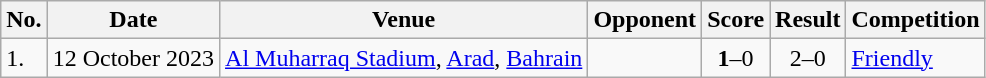<table class="wikitable">
<tr>
<th>No.</th>
<th>Date</th>
<th>Venue</th>
<th>Opponent</th>
<th>Score</th>
<th>Result</th>
<th>Competition</th>
</tr>
<tr>
<td>1.</td>
<td>12 October 2023</td>
<td><a href='#'>Al Muharraq Stadium</a>, <a href='#'>Arad</a>, <a href='#'>Bahrain</a></td>
<td></td>
<td align=center><strong>1</strong>–0</td>
<td align=center>2–0</td>
<td><a href='#'>Friendly</a></td>
</tr>
</table>
